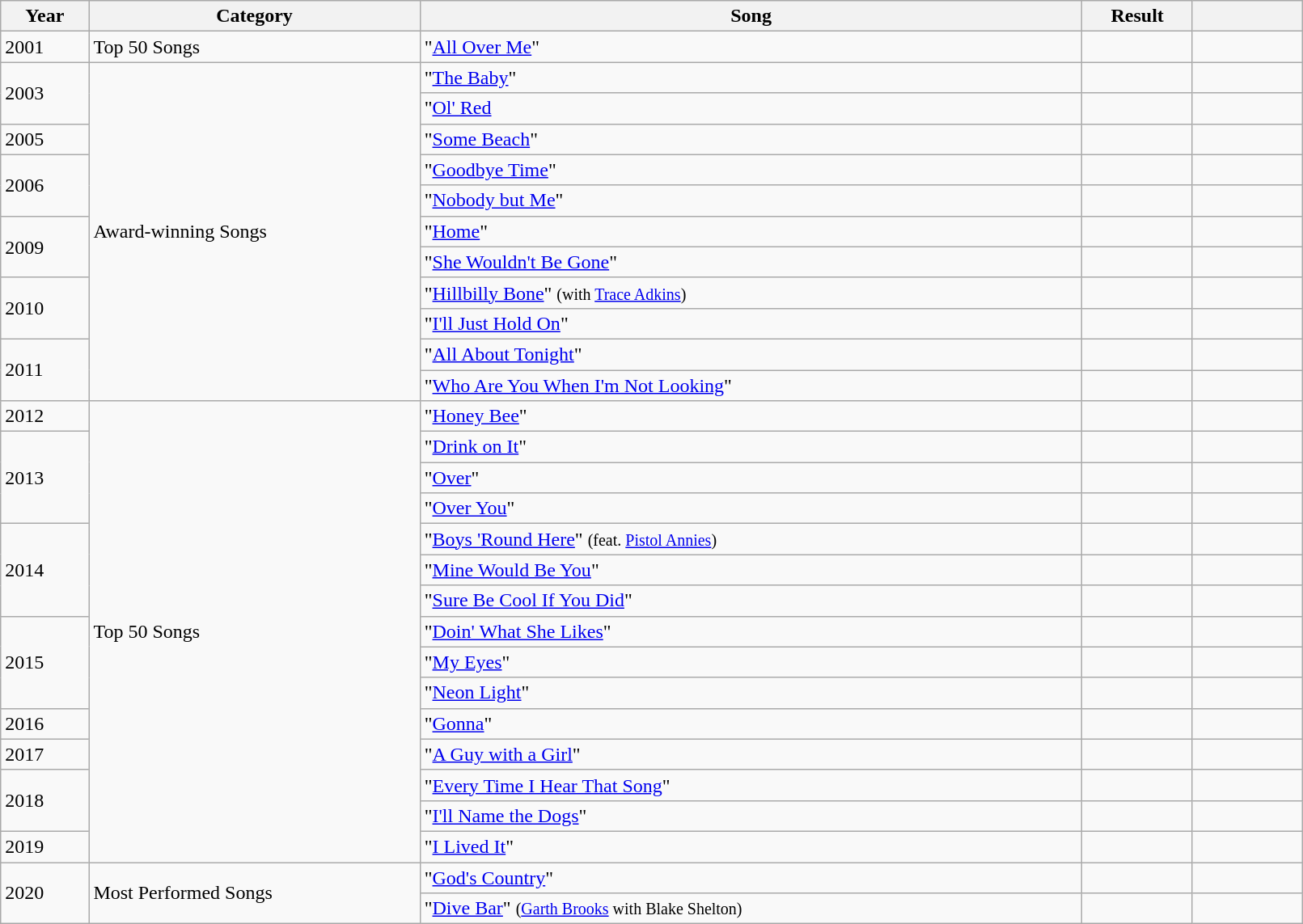<table class="wikitable plainrowheaders" style="width:85%;">
<tr>
<th scope="col" style="width:4%;">Year</th>
<th scope="col" style="width:15%;">Category</th>
<th scope="col" style="width:30%;">Song</th>
<th scope="col" style="width:5%;">Result</th>
<th scope="col" style="width:5%;"></th>
</tr>
<tr>
<td>2001</td>
<td>Top 50 Songs</td>
<td>"<a href='#'>All Over Me</a>"</td>
<td></td>
<td></td>
</tr>
<tr>
<td rowspan="2">2003</td>
<td rowspan=11>Award-winning Songs</td>
<td>"<a href='#'>The Baby</a>"</td>
<td></td>
<td></td>
</tr>
<tr>
<td>"<a href='#'>Ol' Red</a></td>
<td></td>
<td></td>
</tr>
<tr>
<td>2005</td>
<td>"<a href='#'>Some Beach</a>"</td>
<td></td>
<td></td>
</tr>
<tr>
<td rowspan="2">2006</td>
<td>"<a href='#'>Goodbye Time</a>"</td>
<td></td>
<td></td>
</tr>
<tr>
<td>"<a href='#'>Nobody but Me</a>"</td>
<td></td>
<td></td>
</tr>
<tr>
<td rowspan="2">2009</td>
<td>"<a href='#'>Home</a>"</td>
<td></td>
<td></td>
</tr>
<tr>
<td>"<a href='#'>She Wouldn't Be Gone</a>"</td>
<td></td>
<td></td>
</tr>
<tr>
<td rowspan="2">2010</td>
<td>"<a href='#'>Hillbilly Bone</a>" <small>(with <a href='#'>Trace Adkins</a>)</small></td>
<td></td>
<td></td>
</tr>
<tr>
<td>"<a href='#'>I'll Just Hold On</a>"</td>
<td></td>
<td></td>
</tr>
<tr>
<td rowspan="2">2011</td>
<td>"<a href='#'>All About Tonight</a>"</td>
<td></td>
<td></td>
</tr>
<tr>
<td>"<a href='#'>Who Are You When I'm Not Looking</a>"</td>
<td></td>
<td></td>
</tr>
<tr>
<td>2012</td>
<td rowspan=15>Top 50 Songs</td>
<td>"<a href='#'>Honey Bee</a>"</td>
<td></td>
<td></td>
</tr>
<tr>
<td rowspan="3">2013</td>
<td>"<a href='#'>Drink on It</a>"</td>
<td></td>
<td></td>
</tr>
<tr>
<td>"<a href='#'>Over</a>"</td>
<td></td>
<td></td>
</tr>
<tr>
<td>"<a href='#'>Over You</a>"</td>
<td></td>
<td></td>
</tr>
<tr>
<td rowspan="3">2014</td>
<td>"<a href='#'>Boys 'Round Here</a>" <small>(feat. <a href='#'>Pistol Annies</a>)</small></td>
<td></td>
<td></td>
</tr>
<tr>
<td>"<a href='#'>Mine Would Be You</a>"</td>
<td></td>
<td></td>
</tr>
<tr>
<td>"<a href='#'>Sure Be Cool If You Did</a>"</td>
<td></td>
<td></td>
</tr>
<tr>
<td rowspan="3">2015</td>
<td>"<a href='#'>Doin' What She Likes</a>"</td>
<td></td>
<td></td>
</tr>
<tr>
<td>"<a href='#'>My Eyes</a>"</td>
<td></td>
<td></td>
</tr>
<tr>
<td>"<a href='#'>Neon Light</a>"</td>
<td></td>
<td></td>
</tr>
<tr>
<td>2016</td>
<td>"<a href='#'>Gonna</a>"</td>
<td></td>
<td></td>
</tr>
<tr>
<td>2017</td>
<td>"<a href='#'>A Guy with a Girl</a>"</td>
<td></td>
<td></td>
</tr>
<tr>
<td rowspan="2">2018</td>
<td>"<a href='#'>Every Time I Hear That Song</a>"</td>
<td></td>
<td></td>
</tr>
<tr>
<td>"<a href='#'>I'll Name the Dogs</a>"</td>
<td></td>
<td></td>
</tr>
<tr>
<td>2019</td>
<td>"<a href='#'>I Lived It</a>"</td>
<td></td>
<td></td>
</tr>
<tr>
<td rowspan="2">2020</td>
<td rowspan=2>Most Performed Songs</td>
<td>"<a href='#'>God's Country</a>"</td>
<td></td>
<td></td>
</tr>
<tr>
<td>"<a href='#'>Dive Bar</a>" <small>(<a href='#'>Garth Brooks</a> with Blake Shelton)</small></td>
<td></td>
<td></td>
</tr>
</table>
